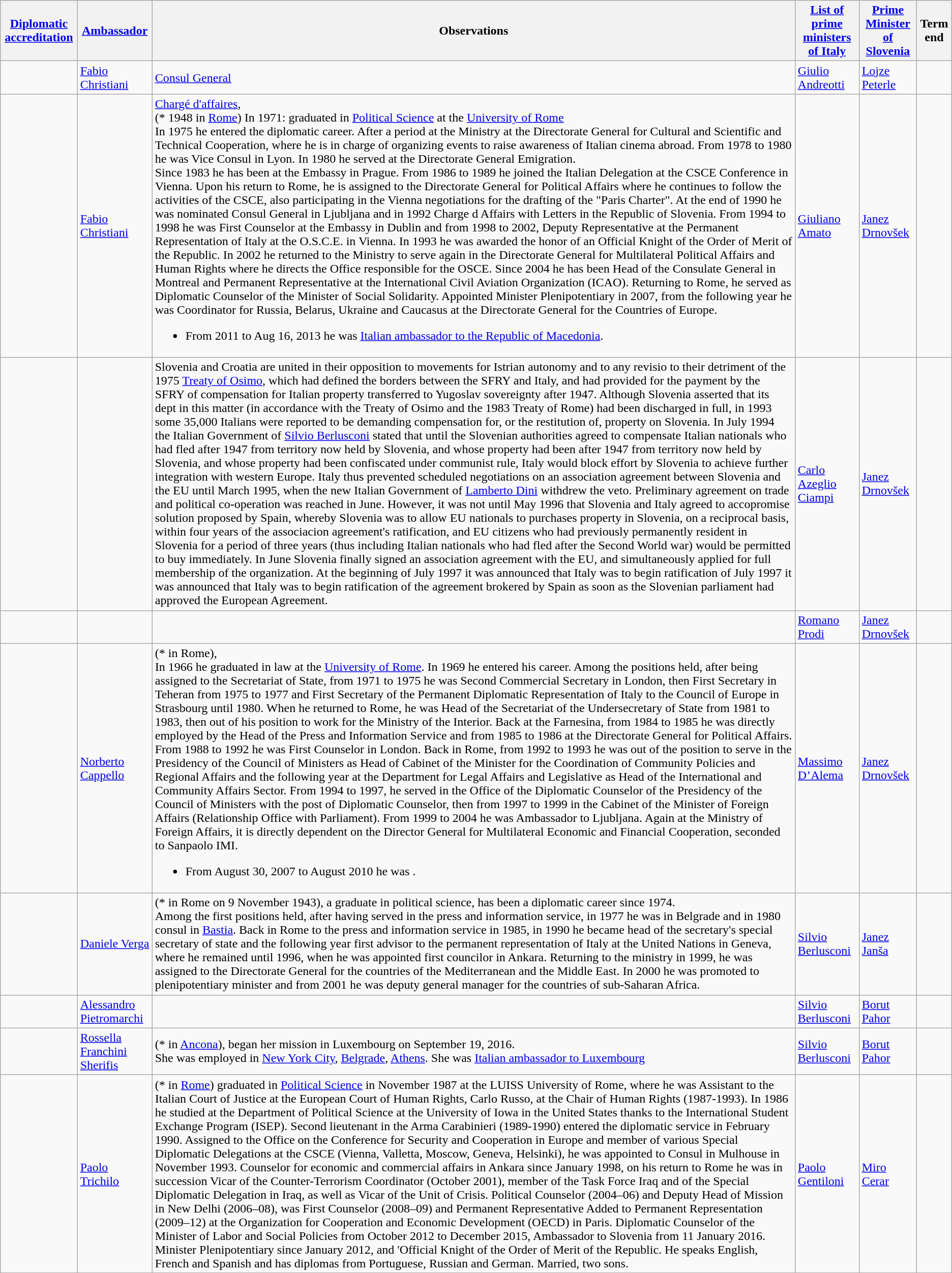<table class="wikitable sortable">
<tr>
<th><a href='#'>Diplomatic accreditation</a></th>
<th><a href='#'>Ambassador</a></th>
<th>Observations</th>
<th><a href='#'>List of prime ministers of Italy</a></th>
<th><a href='#'>Prime Minister of Slovenia</a></th>
<th>Term end</th>
</tr>
<tr>
<td></td>
<td><a href='#'>Fabio Christiani</a></td>
<td><a href='#'>Consul General</a></td>
<td><a href='#'>Giulio Andreotti</a></td>
<td><a href='#'>Lojze Peterle</a></td>
<td></td>
</tr>
<tr>
<td></td>
<td><a href='#'>Fabio Christiani</a></td>
<td><a href='#'>Chargé d'affaires</a>,<br>(* 1948 in <a href='#'>Rome</a>)
In 1971: graduated in <a href='#'>Political Science</a> at the <a href='#'>University of Rome</a><br>In 1975 he entered the diplomatic career. After a period at the Ministry at the Directorate General for Cultural and Scientific and Technical Cooperation, where he is in charge of organizing events to raise awareness of Italian cinema abroad. 
From 1978 to 1980 he was Vice Consul in Lyon.
In 1980 he served at the Directorate General Emigration.<br>Since 1983 he has been at the Embassy in Prague.
From 1986 to 1989 he joined the Italian Delegation at the CSCE Conference in Vienna.
Upon his return to Rome, he is assigned to the Directorate General for Political Affairs where he continues to follow the activities of the CSCE, also participating in the Vienna negotiations for the drafting of the "Paris Charter". At the end of 1990 he was nominated Consul General in Ljubljana and in 1992 Charge d Affairs with Letters in the Republic of Slovenia. From 1994 to 1998 he was First Counselor at the Embassy in Dublin and from 1998 to 2002, Deputy Representative at the Permanent Representation of Italy at the O.S.C.E. in Vienna. In 1993 he was awarded the honor of an Official Knight of the Order of Merit of the Republic. In 2002 he returned to the Ministry to serve again in the Directorate General for Multilateral Political Affairs and Human Rights where he directs the Office responsible for the OSCE. Since 2004 he has been Head of the Consulate General in Montreal and Permanent Representative at the International Civil Aviation Organization (ICAO). Returning to Rome, he served as Diplomatic Counselor of the Minister of Social Solidarity. Appointed Minister Plenipotentiary in 2007, from the following year he was Coordinator for Russia, Belarus, Ukraine and Caucasus at the Directorate General for the Countries of Europe.<ul><li>From 2011 to Aug 16, 2013 he was <a href='#'>Italian ambassador to the Republic of Macedonia</a>.</li></ul></td>
<td><a href='#'>Giuliano Amato</a></td>
<td><a href='#'>Janez Drnovšek</a></td>
<td></td>
</tr>
<tr>
<td></td>
<td></td>
<td>Slovenia and Croatia are united in their opposition to movements for Istrian autonomy and to any revisio to their detriment of the 1975 <a href='#'>Treaty of Osimo</a>, which had defined the borders between the SFRY and Italy, and had provided for the payment by the SFRY of compensation for Italian property transferred to Yugoslav sovereignty after 1947. Although Slovenia asserted that its dept in this matter (in accordance with the Treaty of Osimo and the 1983 Treaty of Rome) had been discharged in full, in 1993 some 35,000 Italians were reported to be demanding compensation for, or the restitution of, property on Slovenia. In July 1994 the Italian Government of <a href='#'>Silvio Berlusconi</a> stated that until the Slovenian authorities agreed to compensate Italian nationals who had fled after 1947 from territory  now held by Slovenia, and whose property had been after 1947 from territory now held by Slovenia, and whose property had been confiscated under communist rule, Italy would block effort by Slovenia to achieve further integration with western Europe. Italy thus prevented scheduled negotiations on an association agreement between Slovenia and the EU until March 1995, when the new Italian Government of <a href='#'>Lamberto Dini</a> withdrew the veto. Preliminary agreement on trade and political co-operation was reached in June. However, it was not until May 1996 that Slovenia and Italy agreed to accopromise solution proposed by Spain, whereby Slovenia was to allow EU nationals to purchases property in Slovenia, on a reciprocal basis, within four years of the associacion agreement's ratification, and EU citizens who had previously permanently resident in Slovenia for a period of three years (thus including Italian nationals who had fled after the Second World war) would be permitted to buy immediately. In  June Slovenia finally signed an association agreement with the EU, and simultaneously applied for full membership of the organization. At the beginning of July 1997 it was announced that Italy was to begin ratification of July 1997 it was announced that Italy was to begin ratification of the agreement brokered by Spain as soon as the Slovenian parliament had approved the European Agreement.</td>
<td><a href='#'>Carlo Azeglio Ciampi</a></td>
<td><a href='#'>Janez Drnovšek</a></td>
<td></td>
</tr>
<tr>
<td></td>
<td></td>
<td></td>
<td><a href='#'>Romano Prodi</a></td>
<td><a href='#'>Janez Drnovšek</a></td>
<td></td>
</tr>
<tr>
<td></td>
<td><a href='#'>Norberto Cappello</a></td>
<td>(*  in Rome),<br>In 1966 he graduated in law at the <a href='#'>University of Rome</a>.
In 1969 he entered his career.
Among the positions held, after being assigned to the Secretariat of State, from 1971 to 1975 he was Second Commercial Secretary in London, then First Secretary in Teheran from 1975 to 1977 and First Secretary of the Permanent Diplomatic Representation of Italy to the Council of Europe in Strasbourg until 1980. When he returned to Rome, he was Head of the Secretariat of the Undersecretary of State from 1981 to 1983, then out of his position to work for the Ministry of the Interior. Back at the Farnesina, from 1984 to 1985 he was directly employed by the Head of the Press and Information Service and from 1985 to 1986 at the Directorate General for Political Affairs. From 1988 to 1992 he was First Counselor in London. Back in Rome, from 1992 to 1993 he was out of the position to serve in the Presidency of the Council of Ministers as Head of Cabinet of the Minister for the Coordination of Community Policies and Regional Affairs and the following year at the Department for Legal Affairs and Legislative as Head of the International and Community Affairs Sector. From 1994 to 1997, he served in the Office of the Diplomatic Counselor of the Presidency of the Council of Ministers with the post of Diplomatic Counselor, then from 1997 to 1999 in the Cabinet of the Minister of Foreign Affairs (Relationship Office with Parliament). From 1999 to 2004 he was Ambassador to Ljubljana. Again at the Ministry of Foreign Affairs, it is directly dependent on the Director General for Multilateral Economic and Financial Cooperation, seconded to Sanpaolo IMI.<ul><li>From August 30, 2007 to August 2010 he was .</li></ul></td>
<td><a href='#'>Massimo D’Alema</a></td>
<td><a href='#'>Janez Drnovšek</a></td>
<td></td>
</tr>
<tr>
<td></td>
<td><a href='#'>Daniele Verga</a></td>
<td>(* in Rome on 9 November 1943), a graduate in political science, has been a diplomatic career since 1974.<br>Among the first positions held, after having served in the press and information service, in 1977 he was in Belgrade and in 1980 consul in <a href='#'>Bastia</a>. Back in Rome to the press and information service in 1985, in 1990 he became head of the secretary's special secretary of state and the following year first advisor to the permanent representation of Italy at the United Nations in Geneva, where he remained until 1996, when he was appointed first councilor in Ankara. Returning to the ministry in 1999, he was assigned to the Directorate General for the countries of the Mediterranean and the Middle East. In 2000 he was promoted to plenipotentiary minister and from 2001 he was deputy general manager for the countries of sub-Saharan Africa.</td>
<td><a href='#'>Silvio Berlusconi</a></td>
<td><a href='#'>Janez Janša</a></td>
<td></td>
</tr>
<tr>
<td></td>
<td><a href='#'>Alessandro Pietromarchi</a></td>
<td></td>
<td><a href='#'>Silvio Berlusconi</a></td>
<td><a href='#'>Borut Pahor</a></td>
<td></td>
</tr>
<tr>
<td></td>
<td><a href='#'>Rossella Franchini Sherifis</a></td>
<td>(* in <a href='#'>Ancona</a>), began her mission in Luxembourg on September 19, 2016.<br>She was employed in <a href='#'>New York City</a>, <a href='#'>Belgrade</a>, <a href='#'>Athens</a>.
She was <a href='#'>Italian ambassador to Luxembourg</a>
</td>
<td><a href='#'>Silvio Berlusconi</a></td>
<td><a href='#'>Borut Pahor</a></td>
<td></td>
</tr>
<tr>
<td></td>
<td><a href='#'>Paolo Trichilo</a><br></onlyinclude></td>
<td>(*  in <a href='#'>Rome</a>) graduated in <a href='#'>Political Science</a> in November 1987 at the LUISS University of Rome, where he was Assistant to the Italian Court of Justice at the European Court of Human Rights, Carlo Russo, at the Chair of Human Rights (1987-1993). In 1986 he studied at the Department of Political Science at the University of Iowa in the United States thanks to the International Student Exchange Program (ISEP). Second lieutenant in the Arma Carabinieri (1989-1990) entered the diplomatic service in February 1990. Assigned to the Office on the Conference for Security and Cooperation in Europe and member of various Special Diplomatic Delegations at the CSCE (Vienna, Valletta, Moscow, Geneva, Helsinki), he was appointed to Consul in Mulhouse in November 1993. Counselor for economic and commercial affairs in Ankara since January 1998, on his return to Rome he was in succession Vicar of the Counter-Terrorism Coordinator (October 2001), member of the Task Force Iraq and of the Special Diplomatic Delegation in Iraq, as well as Vicar of the Unit of Crisis. Political Counselor (2004–06) and Deputy Head of Mission in New Delhi (2006–08), was First Counselor (2008–09) and Permanent Representative Added to Permanent Representation (2009–12) at the Organization for Cooperation and Economic Development (OECD) in Paris. Diplomatic Counselor of the Minister of Labor and Social Policies from October 2012 to December 2015, Ambassador to Slovenia from 11 January 2016. Minister Plenipotentiary since January 2012, and 'Official Knight of the Order of Merit of the Republic. He speaks English, French and Spanish and has diplomas from Portuguese, Russian and German. Married, two sons.</td>
<td><a href='#'>Paolo Gentiloni</a></td>
<td><a href='#'>Miro Cerar</a></td>
<td></td>
</tr>
</table>
